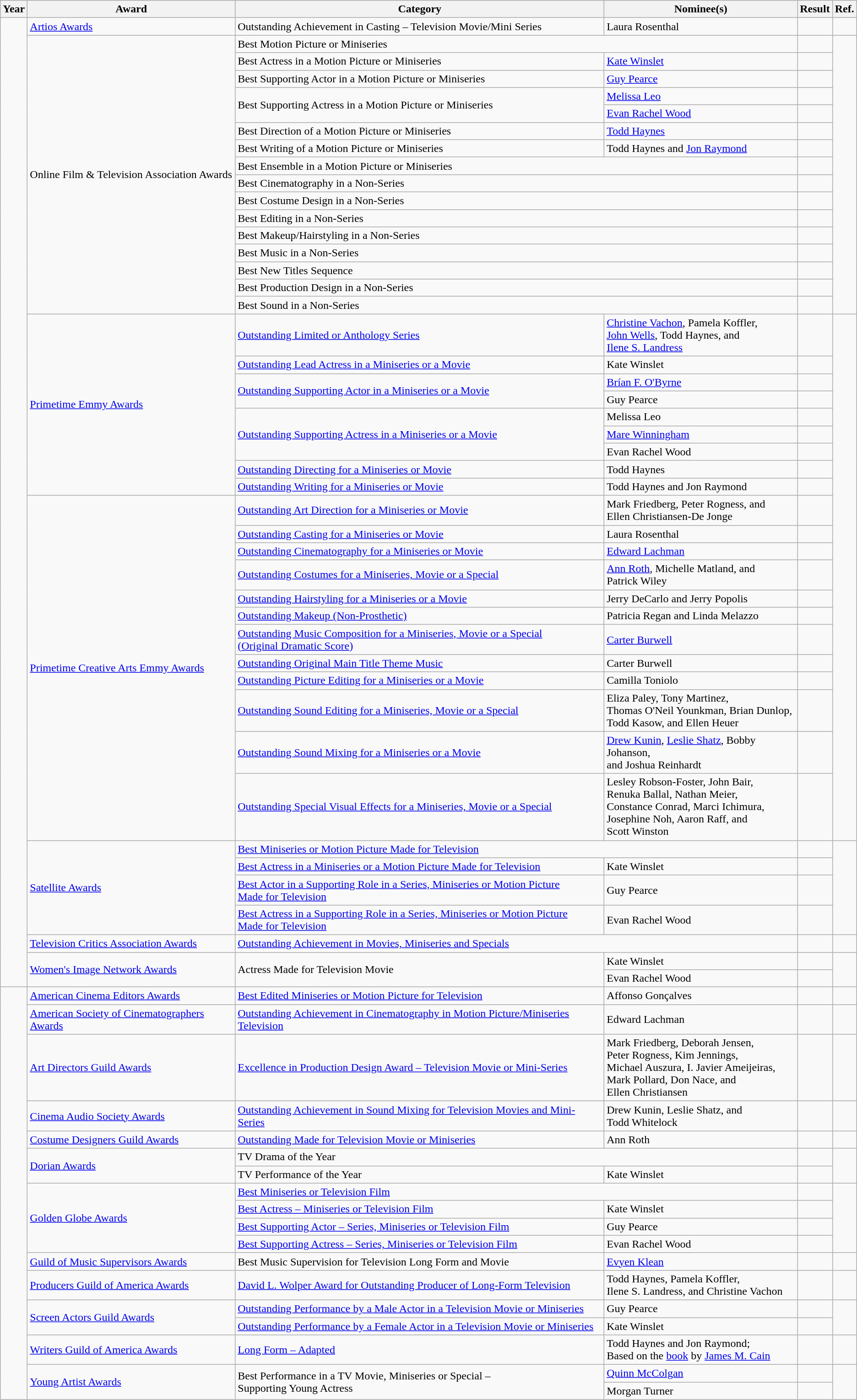<table class="wikitable sortable">
<tr>
<th>Year</th>
<th>Award</th>
<th>Category</th>
<th>Nominee(s)</th>
<th>Result</th>
<th>Ref.</th>
</tr>
<tr>
<td rowspan="45"></td>
<td><a href='#'>Artios Awards</a></td>
<td>Outstanding Achievement in Casting – Television Movie/Mini Series</td>
<td>Laura Rosenthal</td>
<td></td>
<td align="center"></td>
</tr>
<tr>
<td rowspan="16">Online Film & Television Association Awards</td>
<td colspan="2">Best Motion Picture or Miniseries</td>
<td></td>
<td align="center" rowspan="16"></td>
</tr>
<tr>
<td>Best Actress in a Motion Picture or Miniseries</td>
<td><a href='#'>Kate Winslet</a></td>
<td></td>
</tr>
<tr>
<td>Best Supporting Actor in a Motion Picture or Miniseries</td>
<td><a href='#'>Guy Pearce</a></td>
<td></td>
</tr>
<tr>
<td rowspan="2">Best Supporting Actress in a Motion Picture or Miniseries</td>
<td><a href='#'>Melissa Leo</a></td>
<td></td>
</tr>
<tr>
<td><a href='#'>Evan Rachel Wood</a></td>
<td></td>
</tr>
<tr>
<td>Best Direction of a Motion Picture or Miniseries</td>
<td><a href='#'>Todd Haynes</a></td>
<td></td>
</tr>
<tr>
<td>Best Writing of a Motion Picture or Miniseries</td>
<td>Todd Haynes and <a href='#'>Jon Raymond</a></td>
<td></td>
</tr>
<tr>
<td colspan="2">Best Ensemble in a Motion Picture or Miniseries</td>
<td></td>
</tr>
<tr>
<td colspan="2">Best Cinematography in a Non-Series</td>
<td></td>
</tr>
<tr>
<td colspan="2">Best Costume Design in a Non-Series</td>
<td></td>
</tr>
<tr>
<td colspan="2">Best Editing in a Non-Series</td>
<td></td>
</tr>
<tr>
<td colspan="2">Best Makeup/Hairstyling in a Non-Series</td>
<td></td>
</tr>
<tr>
<td colspan="2">Best Music in a Non-Series</td>
<td></td>
</tr>
<tr>
<td colspan="2">Best New Titles Sequence</td>
<td></td>
</tr>
<tr>
<td colspan="2">Best Production Design in a Non-Series</td>
<td></td>
</tr>
<tr>
<td colspan="2">Best Sound in a Non-Series</td>
<td></td>
</tr>
<tr>
<td rowspan="9"><a href='#'>Primetime Emmy Awards</a></td>
<td><a href='#'>Outstanding Limited or Anthology Series</a></td>
<td><a href='#'>Christine Vachon</a>, Pamela Koffler, <br> <a href='#'>John Wells</a>, Todd Haynes, and <br> <a href='#'>Ilene S. Landress</a></td>
<td></td>
<td align="center" rowspan="21"></td>
</tr>
<tr>
<td><a href='#'>Outstanding Lead Actress in a Miniseries or a Movie</a></td>
<td>Kate Winslet</td>
<td></td>
</tr>
<tr>
<td rowspan="2"><a href='#'>Outstanding Supporting Actor in a Miniseries or a Movie</a></td>
<td><a href='#'>Brían F. O'Byrne</a></td>
<td></td>
</tr>
<tr>
<td>Guy Pearce</td>
<td></td>
</tr>
<tr>
<td rowspan="3"><a href='#'>Outstanding Supporting Actress in a Miniseries or a Movie</a></td>
<td>Melissa Leo</td>
<td></td>
</tr>
<tr>
<td><a href='#'>Mare Winningham</a></td>
<td></td>
</tr>
<tr>
<td>Evan Rachel Wood</td>
<td></td>
</tr>
<tr>
<td><a href='#'>Outstanding Directing for a Miniseries or Movie</a></td>
<td>Todd Haynes</td>
<td></td>
</tr>
<tr>
<td><a href='#'>Outstanding Writing for a Miniseries or Movie</a></td>
<td>Todd Haynes and Jon Raymond</td>
<td></td>
</tr>
<tr>
<td rowspan="12"><a href='#'>Primetime Creative Arts Emmy Awards</a></td>
<td><a href='#'>Outstanding Art Direction for a Miniseries or Movie</a></td>
<td>Mark Friedberg, Peter Rogness, and <br> Ellen Christiansen-De Jonge</td>
<td></td>
</tr>
<tr>
<td><a href='#'>Outstanding Casting for a Miniseries or Movie</a></td>
<td>Laura Rosenthal</td>
<td></td>
</tr>
<tr>
<td><a href='#'>Outstanding Cinematography for a Miniseries or Movie</a></td>
<td><a href='#'>Edward Lachman</a> </td>
<td></td>
</tr>
<tr>
<td><a href='#'>Outstanding Costumes for a Miniseries, Movie or a Special</a></td>
<td><a href='#'>Ann Roth</a>, Michelle Matland, and <br> Patrick Wiley </td>
<td></td>
</tr>
<tr>
<td><a href='#'>Outstanding Hairstyling for a Miniseries or a Movie</a></td>
<td>Jerry DeCarlo and Jerry Popolis</td>
<td></td>
</tr>
<tr>
<td><a href='#'>Outstanding Makeup (Non-Prosthetic)</a></td>
<td>Patricia Regan and Linda Melazzo</td>
<td></td>
</tr>
<tr>
<td><a href='#'>Outstanding Music Composition for a Miniseries, Movie or a Special <br> (Original Dramatic Score)</a></td>
<td><a href='#'>Carter Burwell</a> </td>
<td></td>
</tr>
<tr>
<td><a href='#'>Outstanding Original Main Title Theme Music</a></td>
<td>Carter Burwell</td>
<td></td>
</tr>
<tr>
<td><a href='#'>Outstanding Picture Editing for a Miniseries or a Movie</a></td>
<td>Camilla Toniolo </td>
<td></td>
</tr>
<tr>
<td><a href='#'>Outstanding Sound Editing for a Miniseries, Movie or a Special</a></td>
<td>Eliza Paley, Tony Martinez, <br> Thomas O'Neil Younkman, Brian Dunlop, <br> Todd Kasow, and Ellen Heuer </td>
<td></td>
</tr>
<tr>
<td><a href='#'>Outstanding Sound Mixing for a Miniseries or a Movie</a></td>
<td><a href='#'>Drew Kunin</a>, <a href='#'>Leslie Shatz</a>, Bobby Johanson, <br> and Joshua Reinhardt </td>
<td></td>
</tr>
<tr>
<td><a href='#'>Outstanding Special Visual Effects for a Miniseries, Movie or a Special</a></td>
<td>Lesley Robson-Foster, John Bair, <br> Renuka Ballal, Nathan Meier, <br> Constance Conrad, Marci Ichimura, <br> Josephine Noh, Aaron Raff, and <br> Scott Winston </td>
<td></td>
</tr>
<tr>
<td rowspan="4"><a href='#'>Satellite Awards</a></td>
<td colspan="2"><a href='#'>Best Miniseries or Motion Picture Made for Television</a></td>
<td></td>
<td align="center" rowspan="4"></td>
</tr>
<tr>
<td><a href='#'>Best Actress in a Miniseries or a Motion Picture Made for Television</a></td>
<td>Kate Winslet</td>
<td></td>
</tr>
<tr>
<td><a href='#'>Best Actor in a Supporting Role in a Series, Miniseries or Motion Picture <br> Made for Television</a></td>
<td>Guy Pearce</td>
<td></td>
</tr>
<tr>
<td><a href='#'>Best Actress in a Supporting Role in a Series, Miniseries or Motion Picture <br> Made for Television</a></td>
<td>Evan Rachel Wood</td>
<td></td>
</tr>
<tr>
<td><a href='#'>Television Critics Association Awards</a></td>
<td colspan="2"><a href='#'>Outstanding Achievement in Movies, Miniseries and Specials</a></td>
<td></td>
<td align="center"></td>
</tr>
<tr>
<td rowspan="2"><a href='#'>Women's Image Network Awards</a></td>
<td rowspan="2">Actress Made for Television Movie</td>
<td>Kate Winslet</td>
<td></td>
<td align="center" rowspan="2"></td>
</tr>
<tr>
<td>Evan Rachel Wood</td>
<td></td>
</tr>
<tr>
<td rowspan="18"></td>
<td><a href='#'>American Cinema Editors Awards</a></td>
<td><a href='#'>Best Edited Miniseries or Motion Picture for Television</a></td>
<td>Affonso Gonçalves </td>
<td></td>
<td align="center"></td>
</tr>
<tr>
<td><a href='#'>American Society of Cinematographers Awards</a></td>
<td><a href='#'>Outstanding Achievement in Cinematography in Motion Picture/Miniseries Television</a></td>
<td>Edward Lachman </td>
<td></td>
<td align="center"></td>
</tr>
<tr>
<td><a href='#'>Art Directors Guild Awards</a></td>
<td><a href='#'>Excellence in Production Design Award – Television Movie or Mini-Series</a></td>
<td>Mark Friedberg, Deborah Jensen, <br> Peter Rogness, Kim Jennings, <br> Michael Auszura, I. Javier Ameijeiras, <br> Mark Pollard, Don Nace, and <br> Ellen Christiansen</td>
<td></td>
<td align="center"></td>
</tr>
<tr>
<td><a href='#'>Cinema Audio Society Awards</a></td>
<td><a href='#'>Outstanding Achievement in Sound Mixing for Television Movies and Mini-Series</a></td>
<td>Drew Kunin, Leslie Shatz, and <br> Todd Whitelock </td>
<td></td>
<td align="center"></td>
</tr>
<tr>
<td><a href='#'>Costume Designers Guild Awards</a></td>
<td><a href='#'>Outstanding Made for Television Movie or Miniseries</a></td>
<td>Ann Roth</td>
<td></td>
<td align="center"></td>
</tr>
<tr>
<td rowspan="2"><a href='#'>Dorian Awards</a></td>
<td colspan="2">TV Drama of the Year</td>
<td></td>
<td align="center" rowspan="2"></td>
</tr>
<tr>
<td>TV Performance of the Year</td>
<td>Kate Winslet</td>
<td></td>
</tr>
<tr>
<td rowspan="4"><a href='#'>Golden Globe Awards</a></td>
<td colspan="2"><a href='#'>Best Miniseries or Television Film</a></td>
<td></td>
<td align="center" rowspan="4"></td>
</tr>
<tr>
<td><a href='#'>Best Actress – Miniseries or Television Film</a></td>
<td>Kate Winslet</td>
<td></td>
</tr>
<tr>
<td><a href='#'>Best Supporting Actor – Series, Miniseries or Television Film</a></td>
<td>Guy Pearce</td>
<td></td>
</tr>
<tr>
<td><a href='#'>Best Supporting Actress – Series, Miniseries or Television Film</a></td>
<td>Evan Rachel Wood</td>
<td></td>
</tr>
<tr>
<td><a href='#'>Guild of Music Supervisors Awards</a></td>
<td>Best Music Supervision for Television Long Form and Movie</td>
<td><a href='#'>Evyen Klean</a></td>
<td></td>
<td align="center"></td>
</tr>
<tr>
<td><a href='#'>Producers Guild of America Awards</a></td>
<td><a href='#'>David L. Wolper Award for Outstanding Producer of Long-Form Television</a></td>
<td>Todd Haynes, Pamela Koffler, <br> Ilene S. Landress, and Christine Vachon</td>
<td></td>
<td align="center"></td>
</tr>
<tr>
<td rowspan="2"><a href='#'>Screen Actors Guild Awards</a></td>
<td><a href='#'>Outstanding Performance by a Male Actor in a Television Movie or Miniseries</a></td>
<td>Guy Pearce</td>
<td></td>
<td align="center" rowspan="2"></td>
</tr>
<tr>
<td><a href='#'>Outstanding Performance by a Female Actor in a Television Movie or Miniseries</a></td>
<td>Kate Winslet</td>
<td></td>
</tr>
<tr>
<td><a href='#'>Writers Guild of America Awards</a></td>
<td><a href='#'>Long Form – Adapted</a></td>
<td>Todd Haynes and Jon Raymond; <br> Based on the <a href='#'>book</a> by <a href='#'>James M. Cain</a></td>
<td></td>
<td align="center"></td>
</tr>
<tr>
<td rowspan="2"><a href='#'>Young Artist Awards</a></td>
<td rowspan="2">Best Performance in a TV Movie, Miniseries or Special – <br> Supporting Young Actress</td>
<td><a href='#'>Quinn McColgan</a></td>
<td></td>
<td align="center" rowspan="2"></td>
</tr>
<tr>
<td>Morgan Turner</td>
<td></td>
</tr>
</table>
